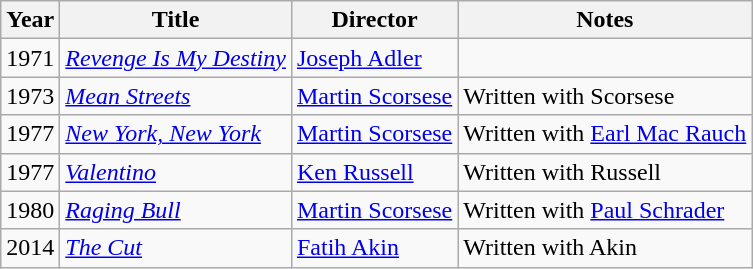<table class="wikitable sortable">
<tr>
<th>Year</th>
<th>Title</th>
<th>Director</th>
<th class="unsortable">Notes</th>
</tr>
<tr>
<td>1971</td>
<td><em><a href='#'>Revenge Is My Destiny</a></em></td>
<td><a href='#'>Joseph Adler</a></td>
<td></td>
</tr>
<tr>
<td>1973</td>
<td><em><a href='#'>Mean Streets</a></em></td>
<td><a href='#'>Martin Scorsese</a></td>
<td>Written with Scorsese</td>
</tr>
<tr>
<td>1977</td>
<td><em><a href='#'>New York, New York</a></em></td>
<td><a href='#'>Martin Scorsese</a></td>
<td>Written with <a href='#'>Earl Mac Rauch</a></td>
</tr>
<tr>
<td>1977</td>
<td><a href='#'><em>Valentino</em></a></td>
<td><a href='#'>Ken Russell</a></td>
<td>Written with Russell</td>
</tr>
<tr>
<td>1980</td>
<td><em><a href='#'>Raging Bull</a></em></td>
<td><a href='#'>Martin Scorsese</a></td>
<td>Written with <a href='#'>Paul Schrader</a></td>
</tr>
<tr>
<td>2014</td>
<td><em><a href='#'>The Cut</a></em></td>
<td><a href='#'>Fatih Akin</a></td>
<td>Written with Akin</td>
</tr>
</table>
